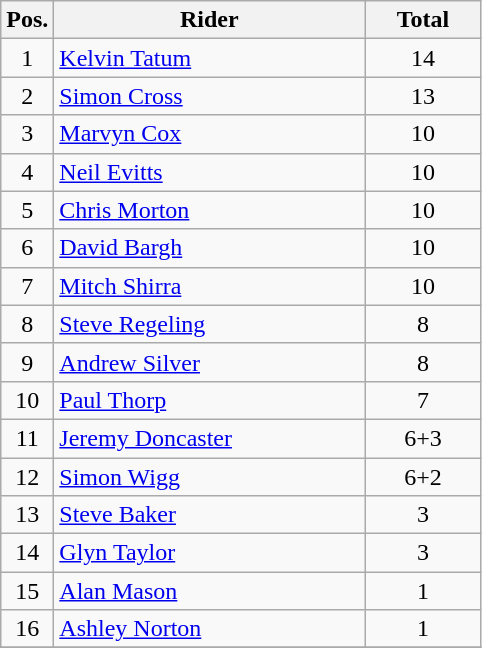<table class=wikitable>
<tr>
<th width=25px>Pos.</th>
<th width=200px>Rider</th>
<th width=70px>Total</th>
</tr>
<tr align=center >
<td>1</td>
<td align=left> <a href='#'>Kelvin Tatum</a></td>
<td>14</td>
</tr>
<tr align=center >
<td>2</td>
<td align=left> <a href='#'>Simon Cross</a></td>
<td>13</td>
</tr>
<tr align=center >
<td>3</td>
<td align=left> <a href='#'>Marvyn Cox</a></td>
<td>10</td>
</tr>
<tr align=center >
<td>4</td>
<td align=left> <a href='#'>Neil Evitts</a></td>
<td>10</td>
</tr>
<tr align=center >
<td>5</td>
<td align=left> <a href='#'>Chris Morton</a></td>
<td>10</td>
</tr>
<tr align=center >
<td>6</td>
<td align=left> <a href='#'>David Bargh</a></td>
<td>10</td>
</tr>
<tr align=center >
<td>7</td>
<td align=left> <a href='#'>Mitch Shirra</a></td>
<td>10</td>
</tr>
<tr align=center >
<td>8</td>
<td align=left> <a href='#'>Steve Regeling</a></td>
<td>8</td>
</tr>
<tr align=center >
<td>9</td>
<td align=left> <a href='#'>Andrew Silver</a></td>
<td>8</td>
</tr>
<tr align=center >
<td>10</td>
<td align=left> <a href='#'>Paul Thorp</a></td>
<td>7</td>
</tr>
<tr align=center >
<td>11</td>
<td align=left> <a href='#'>Jeremy Doncaster</a></td>
<td>6+3</td>
</tr>
<tr align=center >
<td>12</td>
<td align=left> <a href='#'>Simon Wigg</a></td>
<td>6+2</td>
</tr>
<tr align=center>
<td>13</td>
<td align=left> <a href='#'>Steve Baker</a></td>
<td>3</td>
</tr>
<tr align=center>
<td>14</td>
<td align=left> <a href='#'>Glyn Taylor</a></td>
<td>3</td>
</tr>
<tr align=center>
<td>15</td>
<td align=left> <a href='#'>Alan Mason</a></td>
<td>1</td>
</tr>
<tr align=center>
<td>16</td>
<td align=left> <a href='#'>Ashley Norton</a></td>
<td>1</td>
</tr>
<tr align=center>
</tr>
</table>
